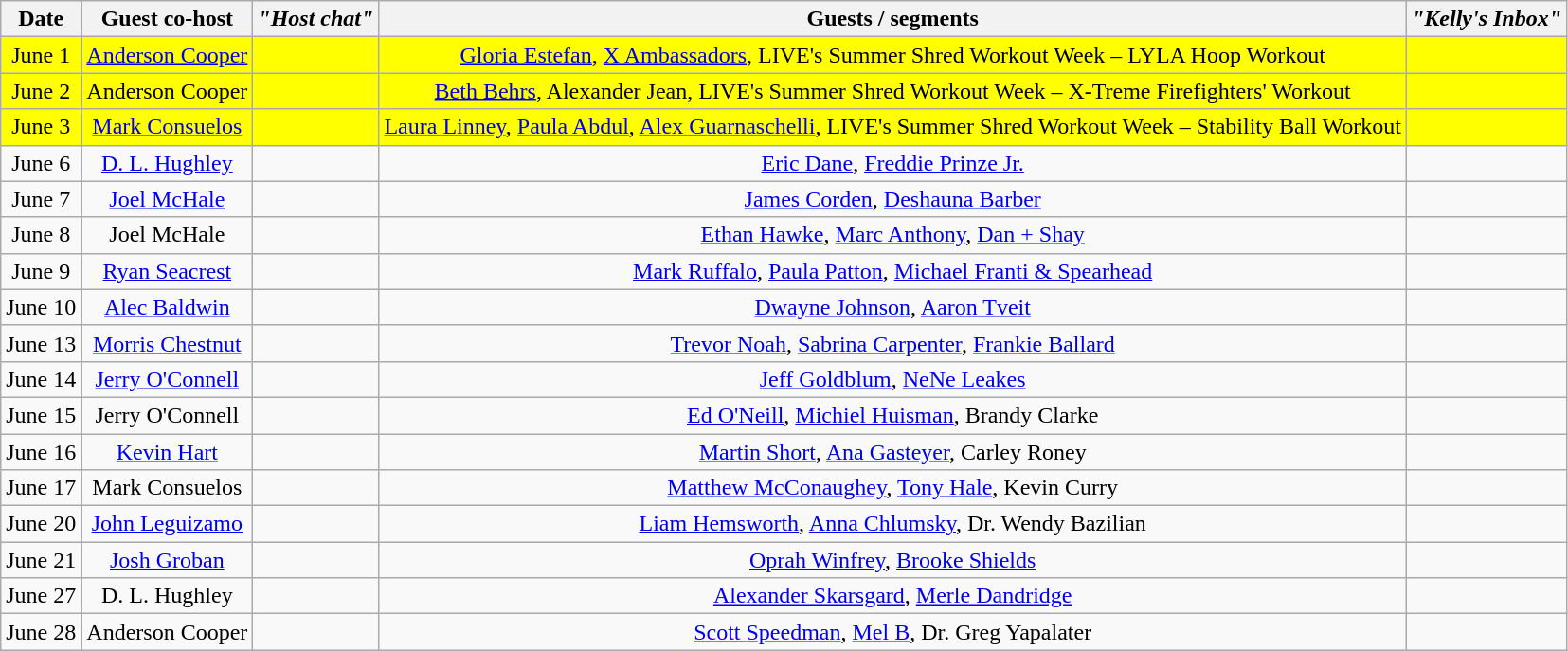<table class="wikitable sortable" style="text-align:center;">
<tr>
<th>Date</th>
<th>Guest co-host</th>
<th><em>"Host chat"</em></th>
<th>Guests / segments</th>
<th><em>"Kelly's Inbox"</em></th>
</tr>
<tr style="background:yellow;">
<td>June 1</td>
<td><a href='#'>Anderson Cooper</a></td>
<td></td>
<td><a href='#'>Gloria Estefan</a>, <a href='#'>X Ambassadors</a>, LIVE's Summer Shred Workout Week – LYLA Hoop Workout</td>
<td></td>
</tr>
<tr style="background:yellow;">
<td>June 2</td>
<td>Anderson Cooper</td>
<td></td>
<td><a href='#'>Beth Behrs</a>, Alexander Jean, LIVE's Summer Shred Workout Week – X-Treme Firefighters' Workout</td>
<td></td>
</tr>
<tr style="background:yellow;">
<td>June 3</td>
<td><a href='#'>Mark Consuelos</a></td>
<td></td>
<td><a href='#'>Laura Linney</a>, <a href='#'>Paula Abdul</a>, <a href='#'>Alex Guarnaschelli</a>, LIVE's Summer Shred Workout Week – Stability Ball Workout</td>
<td></td>
</tr>
<tr>
<td>June 6</td>
<td><a href='#'>D. L. Hughley</a></td>
<td></td>
<td><a href='#'>Eric Dane</a>, <a href='#'>Freddie Prinze Jr.</a></td>
<td></td>
</tr>
<tr>
<td>June 7</td>
<td><a href='#'>Joel McHale</a></td>
<td></td>
<td><a href='#'>James Corden</a>, <a href='#'>Deshauna Barber</a></td>
<td></td>
</tr>
<tr>
<td>June 8</td>
<td>Joel McHale</td>
<td></td>
<td><a href='#'>Ethan Hawke</a>, <a href='#'>Marc Anthony</a>, <a href='#'>Dan + Shay</a></td>
<td></td>
</tr>
<tr>
<td>June 9</td>
<td><a href='#'>Ryan Seacrest</a></td>
<td></td>
<td><a href='#'>Mark Ruffalo</a>, <a href='#'>Paula Patton</a>, <a href='#'>Michael Franti & Spearhead</a></td>
<td></td>
</tr>
<tr>
<td>June 10</td>
<td><a href='#'>Alec Baldwin</a></td>
<td></td>
<td><a href='#'>Dwayne Johnson</a>, <a href='#'>Aaron Tveit</a></td>
<td></td>
</tr>
<tr>
<td>June 13</td>
<td><a href='#'>Morris Chestnut</a></td>
<td></td>
<td><a href='#'>Trevor Noah</a>, <a href='#'>Sabrina Carpenter</a>, <a href='#'>Frankie Ballard</a></td>
<td></td>
</tr>
<tr>
<td>June 14</td>
<td><a href='#'>Jerry O'Connell</a></td>
<td></td>
<td><a href='#'>Jeff Goldblum</a>, <a href='#'>NeNe Leakes</a></td>
<td></td>
</tr>
<tr>
<td>June 15</td>
<td>Jerry O'Connell</td>
<td></td>
<td><a href='#'>Ed O'Neill</a>, <a href='#'>Michiel Huisman</a>, Brandy Clarke</td>
<td></td>
</tr>
<tr>
<td>June 16</td>
<td><a href='#'>Kevin Hart</a></td>
<td></td>
<td><a href='#'>Martin Short</a>, <a href='#'>Ana Gasteyer</a>, Carley Roney</td>
<td></td>
</tr>
<tr>
<td>June 17</td>
<td>Mark Consuelos</td>
<td></td>
<td><a href='#'>Matthew McConaughey</a>, <a href='#'>Tony Hale</a>, Kevin Curry</td>
<td></td>
</tr>
<tr>
<td>June 20</td>
<td><a href='#'>John Leguizamo</a></td>
<td></td>
<td><a href='#'>Liam Hemsworth</a>, <a href='#'>Anna Chlumsky</a>, Dr. Wendy Bazilian</td>
<td></td>
</tr>
<tr>
<td>June 21</td>
<td><a href='#'>Josh Groban</a></td>
<td></td>
<td><a href='#'>Oprah Winfrey</a>, <a href='#'>Brooke Shields</a></td>
<td></td>
</tr>
<tr>
<td>June 27</td>
<td>D. L. Hughley</td>
<td></td>
<td><a href='#'>Alexander Skarsgard</a>, <a href='#'>Merle Dandridge</a></td>
<td></td>
</tr>
<tr>
<td>June 28</td>
<td>Anderson Cooper</td>
<td></td>
<td><a href='#'>Scott Speedman</a>, <a href='#'>Mel B</a>, Dr. Greg Yapalater</td>
<td></td>
</tr>
</table>
